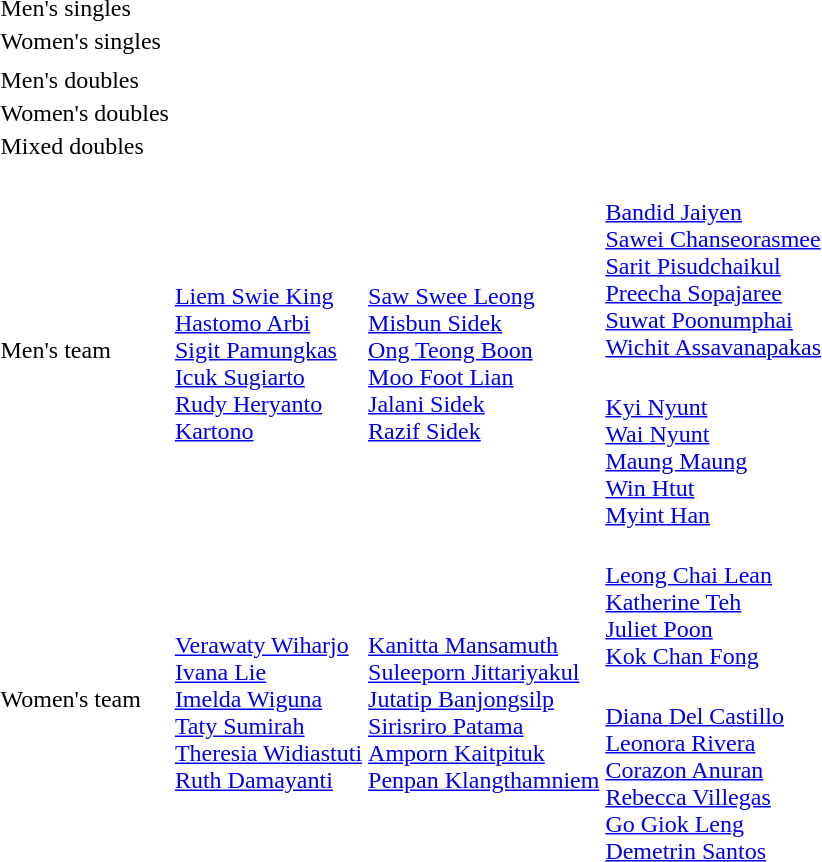<table>
<tr>
<td rowspan="2">Men's singles<br></td>
<td rowspan="2"></td>
<td rowspan="2"></td>
<td></td>
</tr>
<tr>
<td></td>
</tr>
<tr>
<td rowspan="2">Women's singles<br></td>
<td rowspan="2"></td>
<td rowspan="2"></td>
<td></td>
</tr>
<tr>
<td></td>
</tr>
<tr>
<td colspan=4></td>
</tr>
<tr>
<td rowspan="2">Men's doubles<br></td>
<td rowspan="2"></td>
<td rowspan="2"></td>
<td></td>
</tr>
<tr>
<td></td>
</tr>
<tr>
<td rowspan="2">Women's doubles<br></td>
<td rowspan="2"></td>
<td rowspan="2"></td>
<td></td>
</tr>
<tr>
<td></td>
</tr>
<tr>
<td rowspan="2">Mixed doubles<br></td>
<td rowspan="2"></td>
<td rowspan="2"></td>
<td></td>
</tr>
<tr>
<td></td>
</tr>
<tr>
<td colspan=4></td>
</tr>
<tr>
<td rowspan="2">Men's team<br></td>
<td rowspan="2"><br><a href='#'>Liem Swie King</a><br><a href='#'>Hastomo Arbi</a><br><a href='#'>Sigit Pamungkas</a><br><a href='#'>Icuk Sugiarto</a><br><a href='#'>Rudy Heryanto</a><br><a href='#'>Kartono</a></td>
<td rowspan="2"><br><a href='#'>Saw Swee Leong</a><br><a href='#'>Misbun Sidek</a><br><a href='#'>Ong Teong Boon</a><br><a href='#'>Moo Foot Lian</a><br><a href='#'>Jalani Sidek</a><br><a href='#'>Razif Sidek</a></td>
<td><br><a href='#'>Bandid Jaiyen</a><br><a href='#'>Sawei Chanseorasmee</a><br><a href='#'>Sarit Pisudchaikul</a><br><a href='#'>Preecha Sopajaree</a><br><a href='#'>Suwat Poonumphai</a><br><a href='#'>Wichit Assavanapakas</a></td>
</tr>
<tr>
<td><br><a href='#'>Kyi Nyunt</a><br><a href='#'>Wai Nyunt</a><br><a href='#'>Maung Maung</a><br><a href='#'>Win Htut</a><br><a href='#'>Myint Han</a></td>
</tr>
<tr>
<td rowspan="2">Women's team<br></td>
<td rowspan="2"><br><a href='#'>Verawaty Wiharjo</a><br><a href='#'>Ivana Lie</a><br><a href='#'>Imelda Wiguna</a><br><a href='#'>Taty Sumirah</a><br><a href='#'>Theresia Widiastuti</a><br><a href='#'>Ruth Damayanti</a></td>
<td rowspan="2"><br><a href='#'>Kanitta Mansamuth</a><br><a href='#'>Suleeporn Jittariyakul</a><br><a href='#'>Jutatip Banjongsilp</a><br><a href='#'>Sirisriro Patama</a><br><a href='#'>Amporn Kaitpituk</a><br><a href='#'>Penpan Klangthamniem</a></td>
<td><br><a href='#'>Leong Chai Lean</a><br><a href='#'>Katherine Teh</a><br><a href='#'>Juliet Poon</a><br><a href='#'>Kok Chan Fong</a></td>
</tr>
<tr>
<td><br><a href='#'>Diana Del Castillo</a><br><a href='#'>Leonora Rivera</a><br><a href='#'>Corazon Anuran</a><br><a href='#'>Rebecca Villegas</a><br><a href='#'>Go Giok Leng</a><br><a href='#'>Demetrin Santos</a></td>
</tr>
</table>
